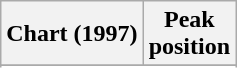<table class="wikitable plainrowheaders sortable">
<tr>
<th scope="col">Chart (1997)</th>
<th scope="col">Peak<br>position</th>
</tr>
<tr>
</tr>
<tr>
</tr>
</table>
